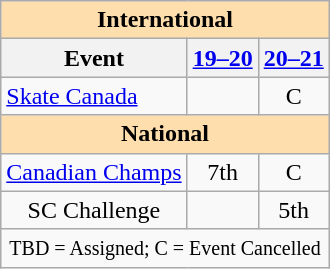<table class="wikitable" style="text-align:center">
<tr>
<th style="background-color: #ffdead; " colspan=3 align=center>International</th>
</tr>
<tr>
<th>Event</th>
<th><a href='#'>19–20</a></th>
<th><a href='#'>20–21</a></th>
</tr>
<tr>
<td align=left> <a href='#'>Skate Canada</a></td>
<td></td>
<td>C</td>
</tr>
<tr>
<th style="background-color: #ffdead; " colspan=3 align=center>National</th>
</tr>
<tr>
<td align=left><a href='#'>Canadian Champs</a></td>
<td>7th</td>
<td>C</td>
</tr>
<tr>
<td>SC Challenge</td>
<td></td>
<td>5th</td>
</tr>
<tr>
<td colspan=3 align=center><small>TBD = Assigned; C = Event Cancelled</small></td>
</tr>
</table>
